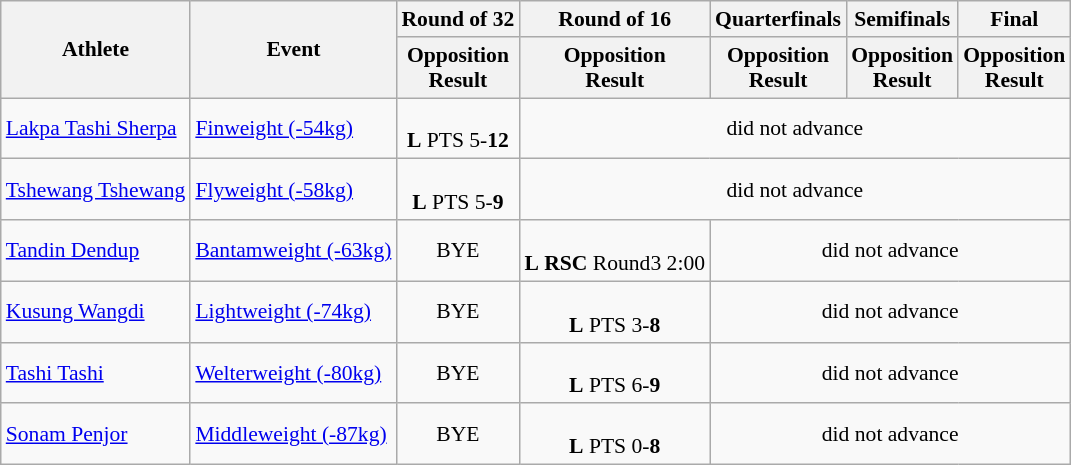<table class="wikitable" style="font-size:90%">
<tr>
<th rowspan=2>Athlete</th>
<th rowspan=2>Event</th>
<th>Round of 32</th>
<th>Round of 16</th>
<th>Quarterfinals</th>
<th>Semifinals</th>
<th>Final</th>
</tr>
<tr>
<th>Opposition<br>Result</th>
<th>Opposition<br>Result</th>
<th>Opposition<br>Result</th>
<th>Opposition<br>Result</th>
<th>Opposition<br>Result</th>
</tr>
<tr>
<td><a href='#'>Lakpa Tashi Sherpa</a></td>
<td><a href='#'>Finweight (-54kg)</a></td>
<td align=center><br><strong>L</strong> PTS 5-<strong>12</strong></td>
<td align=center colspan="7">did not advance</td>
</tr>
<tr>
<td><a href='#'>Tshewang Tshewang</a></td>
<td><a href='#'>Flyweight (-58kg)</a></td>
<td align=center><br><strong>L</strong> PTS 5-<strong>9</strong></td>
<td align=center colspan="7">did not advance</td>
</tr>
<tr>
<td><a href='#'>Tandin Dendup</a></td>
<td><a href='#'>Bantamweight (-63kg)</a></td>
<td align=center>BYE</td>
<td align=center><br><strong>L</strong> <strong>RSC</strong> Round3 2:00</td>
<td align=center colspan="7">did not advance</td>
</tr>
<tr>
<td><a href='#'>Kusung Wangdi</a></td>
<td><a href='#'>Lightweight (-74kg)</a></td>
<td align=center>BYE</td>
<td align=center><br><strong>L</strong> PTS 3-<strong>8</strong></td>
<td align=center colspan="7">did not advance</td>
</tr>
<tr>
<td><a href='#'>Tashi Tashi</a></td>
<td><a href='#'>Welterweight (-80kg)</a></td>
<td align=center>BYE</td>
<td align=center><br><strong>L</strong> PTS 6-<strong>9</strong></td>
<td align=center colspan="7">did not advance</td>
</tr>
<tr>
<td><a href='#'>Sonam Penjor</a></td>
<td><a href='#'>Middleweight (-87kg)</a></td>
<td align=center>BYE</td>
<td align=center><br><strong>L</strong> PTS 0-<strong>8</strong></td>
<td align=center colspan="7">did not advance</td>
</tr>
</table>
